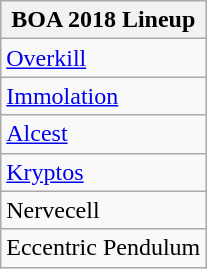<table class="wikitable">
<tr>
<th>BOA 2018 Lineup</th>
</tr>
<tr>
<td><a href='#'>Overkill</a></td>
</tr>
<tr>
<td><a href='#'>Immolation</a></td>
</tr>
<tr>
<td><a href='#'>Alcest</a></td>
</tr>
<tr>
<td><a href='#'>Kryptos</a></td>
</tr>
<tr>
<td>Nervecell</td>
</tr>
<tr>
<td>Eccentric Pendulum</td>
</tr>
</table>
